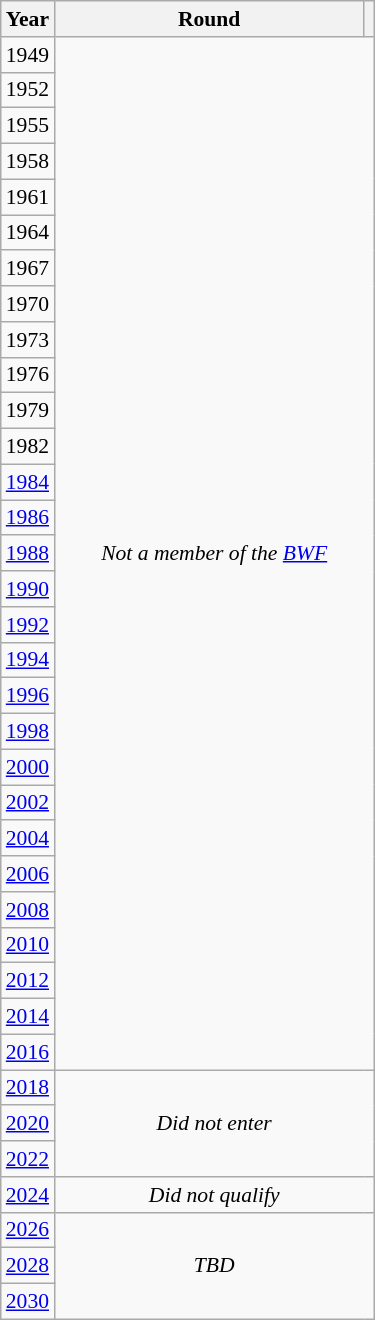<table class="wikitable" style="text-align: center; font-size:90%">
<tr>
<th>Year</th>
<th style="width:200px">Round</th>
<th></th>
</tr>
<tr>
<td>1949</td>
<td colspan="2" rowspan="29"><em>Not a member of the <a href='#'>BWF</a></em></td>
</tr>
<tr>
<td>1952</td>
</tr>
<tr>
<td>1955</td>
</tr>
<tr>
<td>1958</td>
</tr>
<tr>
<td>1961</td>
</tr>
<tr>
<td>1964</td>
</tr>
<tr>
<td>1967</td>
</tr>
<tr>
<td>1970</td>
</tr>
<tr>
<td>1973</td>
</tr>
<tr>
<td>1976</td>
</tr>
<tr>
<td>1979</td>
</tr>
<tr>
<td>1982</td>
</tr>
<tr>
<td><a href='#'>1984</a></td>
</tr>
<tr>
<td><a href='#'>1986</a></td>
</tr>
<tr>
<td><a href='#'>1988</a></td>
</tr>
<tr>
<td><a href='#'>1990</a></td>
</tr>
<tr>
<td><a href='#'>1992</a></td>
</tr>
<tr>
<td><a href='#'>1994</a></td>
</tr>
<tr>
<td><a href='#'>1996</a></td>
</tr>
<tr>
<td><a href='#'>1998</a></td>
</tr>
<tr>
<td><a href='#'>2000</a></td>
</tr>
<tr>
<td><a href='#'>2002</a></td>
</tr>
<tr>
<td><a href='#'>2004</a></td>
</tr>
<tr>
<td><a href='#'>2006</a></td>
</tr>
<tr>
<td><a href='#'>2008</a></td>
</tr>
<tr>
<td><a href='#'>2010</a></td>
</tr>
<tr>
<td><a href='#'>2012</a></td>
</tr>
<tr>
<td><a href='#'>2014</a></td>
</tr>
<tr>
<td><a href='#'>2016</a></td>
</tr>
<tr>
<td><a href='#'>2018</a></td>
<td colspan="2" rowspan="3"><em>Did not enter</em></td>
</tr>
<tr>
<td><a href='#'>2020</a></td>
</tr>
<tr>
<td><a href='#'>2022</a></td>
</tr>
<tr>
<td><a href='#'>2024</a></td>
<td colspan="2"><em>Did not qualify</em></td>
</tr>
<tr>
<td><a href='#'>2026</a></td>
<td colspan="2" rowspan="4"><em>TBD</em></td>
</tr>
<tr>
<td><a href='#'>2028</a></td>
</tr>
<tr>
<td><a href='#'>2030</a></td>
</tr>
</table>
